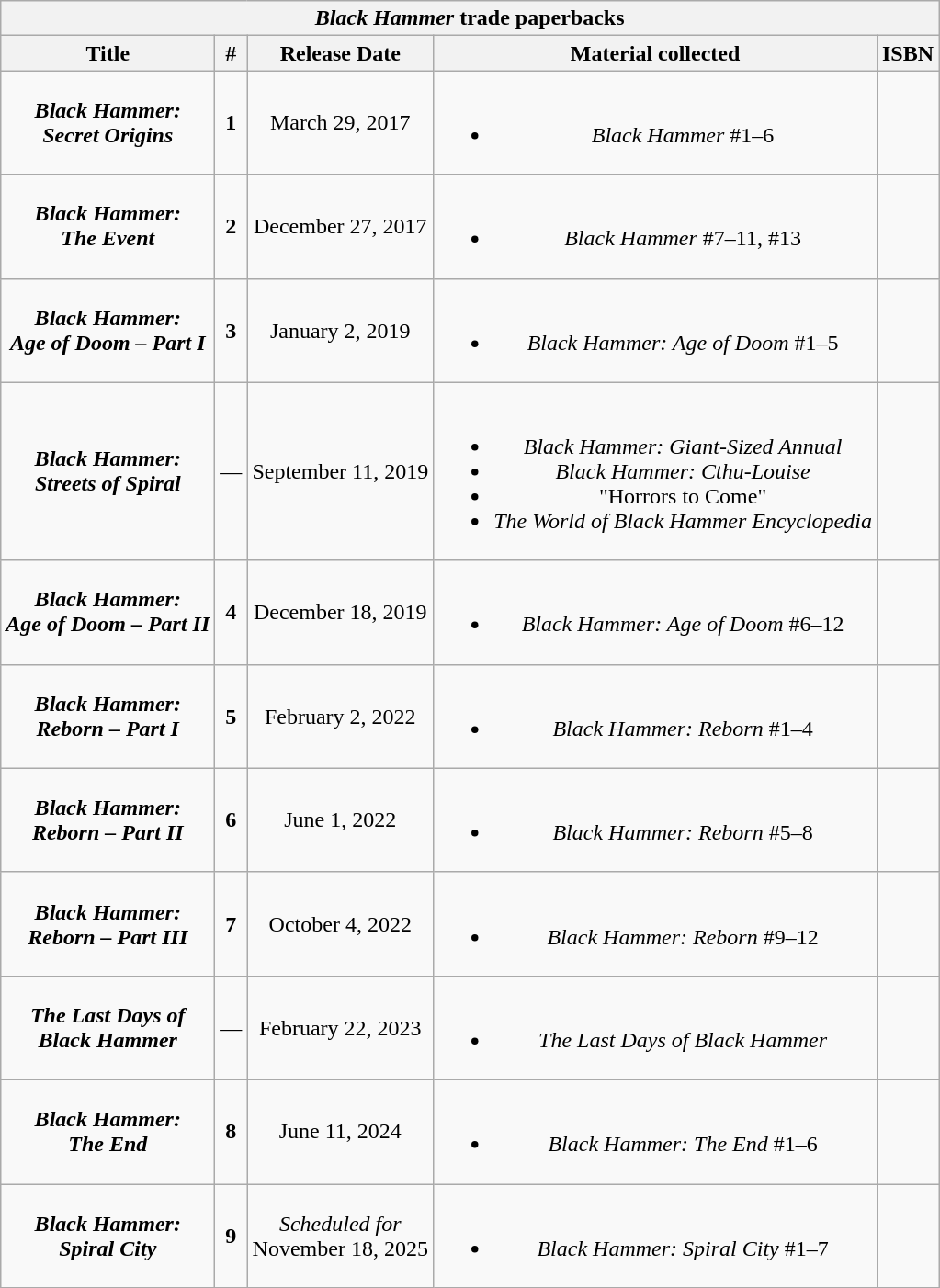<table class="wikitable mw-collapsible mw-collapsed" style="text-align: center">
<tr>
<th colspan=5><em>Black Hammer</em> trade paperbacks</th>
</tr>
<tr>
<th>Title</th>
<th>#</th>
<th>Release Date</th>
<th>Material collected</th>
<th>ISBN</th>
</tr>
<tr>
<td><strong><em>Black Hammer:<br>Secret Origins</em></strong></td>
<td><strong>1</strong></td>
<td>March 29, 2017</td>
<td><br><ul><li><em>Black Hammer</em> #1–6</li></ul></td>
<td></td>
</tr>
<tr>
<td><strong><em>Black Hammer:<br>The Event</em></strong></td>
<td><strong>2</strong></td>
<td>December 27, 2017</td>
<td><br><ul><li><em>Black Hammer</em> #7–11, #13</li></ul></td>
<td></td>
</tr>
<tr>
<td><strong><em>Black Hammer:<br>Age of Doom – Part I</em></strong></td>
<td><strong>3</strong></td>
<td>January 2, 2019</td>
<td><br><ul><li><em>Black Hammer: Age of Doom</em> #1–5</li></ul></td>
<td></td>
</tr>
<tr>
<td><strong><em>Black Hammer:<br>Streets of Spiral</em></strong></td>
<td>—</td>
<td>September 11, 2019</td>
<td><br><ul><li><em>Black Hammer: Giant-Sized Annual</em></li><li><em>Black Hammer: Cthu-Louise</em></li><li>"Horrors to Come"</li><li><em>The World of Black Hammer Encyclopedia</em></li></ul></td>
<td></td>
</tr>
<tr>
<td><strong><em>Black Hammer:<br>Age of Doom – Part II</em></strong></td>
<td><strong>4</strong></td>
<td>December 18, 2019</td>
<td><br><ul><li><em>Black Hammer: Age of Doom</em> #6–12</li></ul></td>
<td></td>
</tr>
<tr>
<td><strong><em>Black Hammer:<br>Reborn – Part I</em></strong></td>
<td><strong>5</strong></td>
<td>February 2, 2022</td>
<td><br><ul><li><em>Black Hammer: Reborn</em> #1–4</li></ul></td>
<td></td>
</tr>
<tr>
<td><strong><em>Black Hammer:<br>Reborn – Part II</em></strong></td>
<td><strong>6</strong></td>
<td>June 1, 2022</td>
<td><br><ul><li><em>Black Hammer: Reborn</em> #5–8</li></ul></td>
<td></td>
</tr>
<tr>
<td><strong><em>Black Hammer:<br>Reborn – Part III</em></strong></td>
<td><strong>7</strong></td>
<td>October 4, 2022</td>
<td><br><ul><li><em>Black Hammer: Reborn</em> #9–12</li></ul></td>
<td></td>
</tr>
<tr>
<td><strong><em>The Last Days of<br>Black Hammer</em></strong></td>
<td>—</td>
<td>February 22, 2023</td>
<td><br><ul><li><em>The Last Days of Black Hammer</em></li></ul></td>
<td></td>
</tr>
<tr>
<td><strong><em>Black Hammer:<br>The End</em></strong></td>
<td><strong>8</strong></td>
<td>June 11, 2024</td>
<td><br><ul><li><em>Black Hammer: The End</em> #1–6</li></ul></td>
<td></td>
</tr>
<tr>
<td><strong><em>Black Hammer:<br>Spiral City</em></strong></td>
<td><strong>9</strong></td>
<td><em>Scheduled for</em><br>November 18, 2025</td>
<td><br><ul><li><em>Black Hammer: Spiral City</em> #1–7</li></ul></td>
<td></td>
</tr>
</table>
